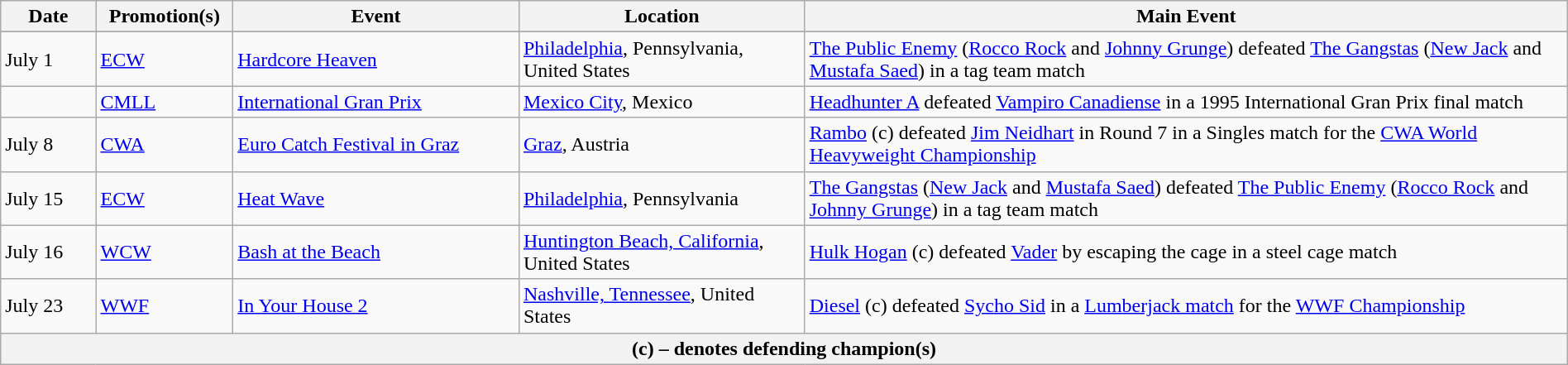<table class="wikitable" style="width:100%;">
<tr>
<th width="5%">Date</th>
<th width="5%">Promotion(s)</th>
<th style="width:15%;">Event</th>
<th style="width:15%;">Location</th>
<th style="width:40%;">Main Event</th>
</tr>
<tr style="width:20%;" |Notes>
</tr>
<tr>
<td>July 1</td>
<td><a href='#'>ECW</a></td>
<td><a href='#'>Hardcore Heaven</a></td>
<td><a href='#'>Philadelphia</a>, Pennsylvania, United States</td>
<td><a href='#'>The Public Enemy</a> (<a href='#'>Rocco Rock</a> and <a href='#'>Johnny Grunge</a>) defeated <a href='#'>The Gangstas</a> (<a href='#'>New Jack</a> and <a href='#'>Mustafa Saed</a>) in a tag team match</td>
</tr>
<tr>
<td></td>
<td><a href='#'>CMLL</a></td>
<td><a href='#'>International Gran Prix</a></td>
<td><a href='#'>Mexico City</a>, Mexico</td>
<td><a href='#'>Headhunter A</a> defeated <a href='#'>Vampiro Canadiense</a> in a 1995 International Gran Prix final match</td>
</tr>
<tr>
<td>July 8</td>
<td><a href='#'>CWA</a></td>
<td><a href='#'>Euro Catch Festival in Graz</a></td>
<td><a href='#'>Graz</a>, Austria</td>
<td><a href='#'>Rambo</a> (c) defeated <a href='#'>Jim Neidhart</a> in Round 7 in a Singles match for the <a href='#'>CWA World Heavyweight Championship</a></td>
</tr>
<tr>
<td>July 15</td>
<td><a href='#'>ECW</a></td>
<td><a href='#'>Heat Wave</a></td>
<td><a href='#'>Philadelphia</a>, Pennsylvania</td>
<td><a href='#'>The Gangstas</a> (<a href='#'>New Jack</a> and <a href='#'>Mustafa Saed</a>) defeated <a href='#'>The Public Enemy</a> (<a href='#'>Rocco Rock</a> and <a href='#'>Johnny Grunge</a>) in a tag team match</td>
</tr>
<tr>
<td>July 16</td>
<td><a href='#'>WCW</a></td>
<td><a href='#'>Bash at the Beach</a></td>
<td><a href='#'>Huntington Beach, California</a>, United States</td>
<td><a href='#'>Hulk Hogan</a> (c) defeated <a href='#'>Vader</a> by escaping the cage in a steel cage match</td>
</tr>
<tr>
<td>July 23</td>
<td><a href='#'>WWF</a></td>
<td><a href='#'>In Your House 2</a></td>
<td><a href='#'>Nashville, Tennessee</a>, United States</td>
<td><a href='#'>Diesel</a> (c) defeated <a href='#'>Sycho Sid</a> in a <a href='#'>Lumberjack match</a> for the <a href='#'>WWF Championship</a></td>
</tr>
<tr>
<th colspan="6">(c) – denotes defending champion(s)</th>
</tr>
</table>
